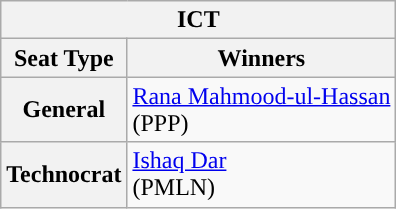<table class="wikitable">
<tr>
<th colspan="2">ICT</th>
</tr>
<tr>
<th>Seat Type</th>
<th>Winners</th>
</tr>
<tr>
<th>General</th>
<td style="background:"><a href='#'>Rana Mahmood-ul-Hassan</a><br>(PPP)</td>
</tr>
<tr>
<th>Technocrat</th>
<td style="background:"><a href='#'>Ishaq Dar</a><br>(PMLN)</td>
</tr>
</table>
